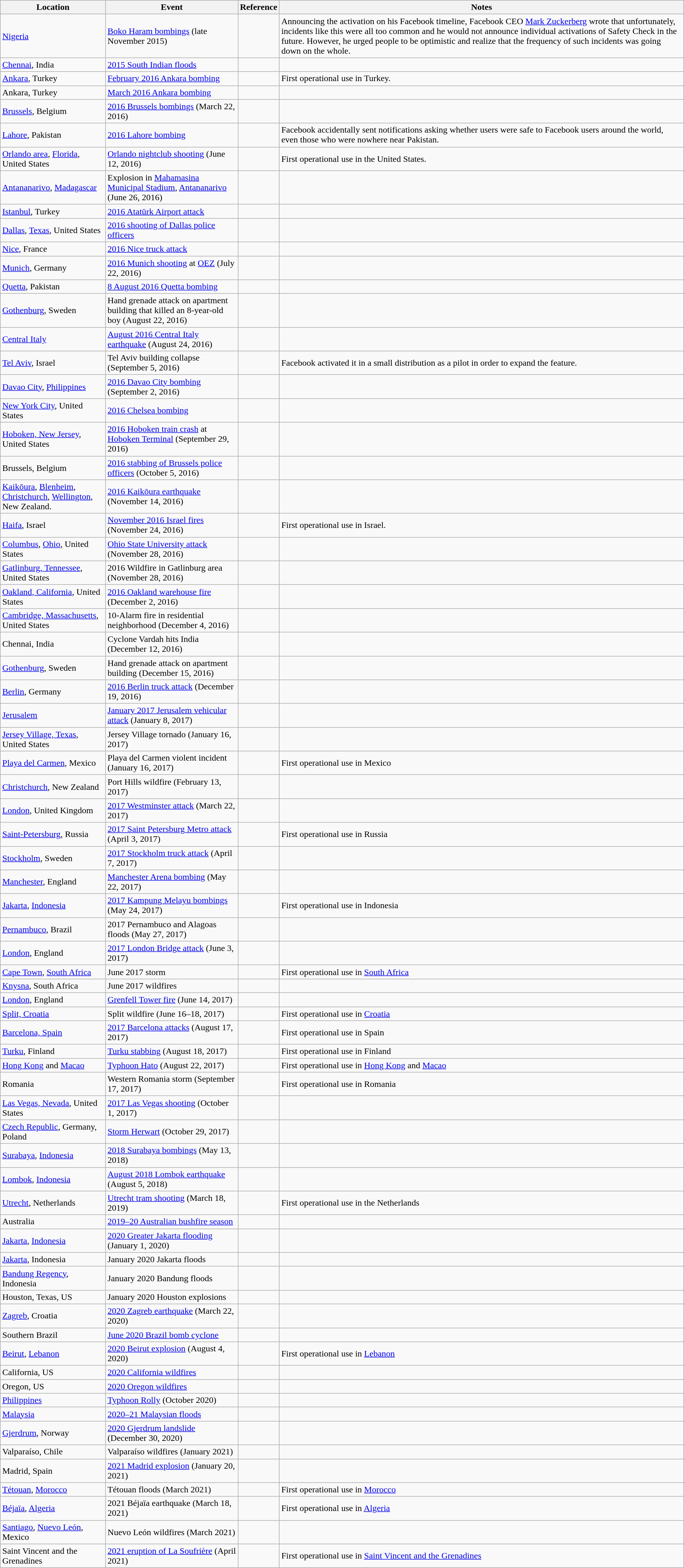<table class="wikitable" border="1">
<tr>
<th>Location</th>
<th>Event</th>
<th>Reference</th>
<th>Notes</th>
</tr>
<tr>
<td><a href='#'>Nigeria</a></td>
<td><a href='#'>Boko Haram bombings</a> (late November 2015)</td>
<td></td>
<td>Announcing the activation on his Facebook timeline, Facebook CEO <a href='#'>Mark Zuckerberg</a> wrote that unfortunately, incidents like this were all too common and he would not announce individual activations of Safety Check in the future. However, he urged people to be optimistic and realize that the frequency of such incidents was going down on the whole.</td>
</tr>
<tr>
<td><a href='#'>Chennai</a>, India</td>
<td><a href='#'>2015 South Indian floods</a></td>
<td></td>
<td></td>
</tr>
<tr>
<td><a href='#'>Ankara</a>, Turkey</td>
<td><a href='#'>February 2016 Ankara bombing</a></td>
<td></td>
<td>First operational use in Turkey.</td>
</tr>
<tr>
<td>Ankara, Turkey</td>
<td><a href='#'>March 2016 Ankara bombing</a></td>
<td></td>
<td></td>
</tr>
<tr>
<td><a href='#'>Brussels</a>, Belgium</td>
<td><a href='#'>2016 Brussels bombings</a> (March 22, 2016)</td>
<td></td>
<td></td>
</tr>
<tr>
<td><a href='#'>Lahore</a>, Pakistan</td>
<td><a href='#'>2016 Lahore bombing</a></td>
<td></td>
<td>Facebook accidentally sent notifications asking whether users were safe to Facebook users around the world, even those who were nowhere near Pakistan.</td>
</tr>
<tr>
<td><a href='#'>Orlando area</a>, <a href='#'>Florida</a>, United States</td>
<td><a href='#'>Orlando nightclub shooting</a> (June 12, 2016)</td>
<td></td>
<td>First operational use in the United States.</td>
</tr>
<tr>
<td><a href='#'>Antananarivo</a>, <a href='#'>Madagascar</a></td>
<td>Explosion in <a href='#'>Mahamasina Municipal Stadium</a>, <a href='#'>Antananarivo</a> (June 26, 2016)</td>
<td></td>
<td></td>
</tr>
<tr>
<td><a href='#'>Istanbul</a>, Turkey</td>
<td><a href='#'>2016 Atatürk Airport attack</a></td>
<td></td>
<td></td>
</tr>
<tr>
<td><a href='#'>Dallas</a>, <a href='#'>Texas</a>, United States</td>
<td><a href='#'>2016 shooting of Dallas police officers</a></td>
<td></td>
<td></td>
</tr>
<tr>
<td><a href='#'>Nice</a>, France</td>
<td><a href='#'>2016 Nice truck attack</a></td>
<td></td>
<td></td>
</tr>
<tr>
<td><a href='#'>Munich</a>, Germany</td>
<td><a href='#'>2016 Munich shooting</a> at <a href='#'>OEZ</a> (July 22, 2016)</td>
<td></td>
<td></td>
</tr>
<tr>
<td><a href='#'>Quetta</a>, Pakistan</td>
<td><a href='#'>8 August 2016 Quetta bombing</a></td>
<td></td>
<td></td>
</tr>
<tr>
<td><a href='#'>Gothenburg</a>, Sweden</td>
<td>Hand grenade attack on apartment building that killed an 8-year-old boy (August 22, 2016)</td>
<td></td>
<td></td>
</tr>
<tr>
<td><a href='#'>Central Italy</a></td>
<td><a href='#'>August 2016 Central Italy earthquake</a> (August 24, 2016)</td>
<td></td>
<td></td>
</tr>
<tr>
<td><a href='#'>Tel Aviv</a>, Israel</td>
<td>Tel Aviv building collapse (September 5, 2016)</td>
<td></td>
<td>Facebook activated it in a small distribution as a pilot in order to expand the feature.</td>
</tr>
<tr>
<td><a href='#'>Davao City</a>, <a href='#'>Philippines</a></td>
<td><a href='#'>2016 Davao City bombing</a> (September 2, 2016)</td>
<td></td>
<td></td>
</tr>
<tr>
<td><a href='#'>New York City</a>, United States</td>
<td><a href='#'>2016 Chelsea bombing</a></td>
<td></td>
<td></td>
</tr>
<tr>
<td><a href='#'>Hoboken, New Jersey</a>, United States</td>
<td><a href='#'>2016 Hoboken train crash</a> at <a href='#'>Hoboken Terminal</a> (September 29, 2016)</td>
<td></td>
<td></td>
</tr>
<tr>
<td>Brussels, Belgium</td>
<td><a href='#'>2016 stabbing of Brussels police officers</a> (October 5, 2016)</td>
<td></td>
<td></td>
</tr>
<tr>
<td><a href='#'>Kaikōura</a>, <a href='#'>Blenheim</a>, <a href='#'>Christchurch</a>, <a href='#'>Wellington</a>, New Zealand.</td>
<td><a href='#'>2016 Kaikōura earthquake</a> (November 14, 2016)</td>
<td></td>
<td></td>
</tr>
<tr>
<td><a href='#'>Haifa</a>, Israel</td>
<td><a href='#'>November 2016 Israel fires</a> (November 24, 2016)</td>
<td></td>
<td>First operational use in Israel.</td>
</tr>
<tr>
<td><a href='#'>Columbus</a>, <a href='#'>Ohio</a>, United States</td>
<td><a href='#'>Ohio State University attack</a> (November 28, 2016)</td>
<td></td>
<td></td>
</tr>
<tr>
<td><a href='#'>Gatlinburg, Tennessee</a>, United States</td>
<td>2016 Wildfire in Gatlinburg area (November 28, 2016)</td>
<td></td>
<td></td>
</tr>
<tr>
<td><a href='#'>Oakland, California</a>, United States</td>
<td><a href='#'>2016 Oakland warehouse fire</a> (December 2, 2016)</td>
<td></td>
<td></td>
</tr>
<tr>
<td><a href='#'>Cambridge, Massachusetts</a>, United States</td>
<td>10-Alarm fire in residential neighborhood (December 4, 2016)</td>
<td></td>
<td></td>
</tr>
<tr>
<td>Chennai, India</td>
<td>Cyclone Vardah hits India (December 12, 2016)</td>
<td></td>
<td></td>
</tr>
<tr>
<td><a href='#'>Gothenburg</a>, Sweden</td>
<td>Hand grenade attack on apartment building (December 15, 2016)</td>
<td></td>
<td></td>
</tr>
<tr>
<td><a href='#'>Berlin</a>, Germany</td>
<td><a href='#'>2016 Berlin truck attack</a> (December 19, 2016)</td>
<td></td>
<td></td>
</tr>
<tr>
<td><a href='#'>Jerusalem</a></td>
<td><a href='#'>January 2017 Jerusalem vehicular attack</a> (January 8, 2017)</td>
<td></td>
<td></td>
</tr>
<tr>
<td><a href='#'>Jersey Village, Texas</a>, United States</td>
<td>Jersey Village tornado (January 16, 2017)</td>
<td></td>
<td></td>
</tr>
<tr>
<td><a href='#'>Playa del Carmen</a>, Mexico</td>
<td>Playa del Carmen violent incident (January 16, 2017)</td>
<td></td>
<td>First operational use in Mexico</td>
</tr>
<tr>
<td><a href='#'>Christchurch</a>, New Zealand</td>
<td>Port Hills wildfire (February 13, 2017)</td>
<td></td>
<td></td>
</tr>
<tr>
<td><a href='#'>London</a>, United Kingdom</td>
<td><a href='#'>2017 Westminster attack</a> (March 22, 2017)</td>
<td></td>
<td></td>
</tr>
<tr>
<td><a href='#'>Saint-Petersburg</a>, Russia</td>
<td><a href='#'>2017 Saint Petersburg Metro attack</a> (April 3, 2017)</td>
<td></td>
<td>First operational use in Russia</td>
</tr>
<tr>
<td><a href='#'>Stockholm</a>, Sweden</td>
<td><a href='#'>2017 Stockholm truck attack</a> (April 7, 2017)</td>
<td></td>
<td></td>
</tr>
<tr>
<td><a href='#'>Manchester</a>, England</td>
<td><a href='#'>Manchester Arena bombing</a> (May 22, 2017)</td>
<td></td>
<td></td>
</tr>
<tr>
<td><a href='#'>Jakarta</a>, <a href='#'>Indonesia</a></td>
<td><a href='#'>2017 Kampung Melayu bombings</a> (May 24, 2017)</td>
<td></td>
<td>First operational use in Indonesia</td>
</tr>
<tr>
<td><a href='#'>Pernambuco</a>, Brazil</td>
<td>2017 Pernambuco and Alagoas floods (May 27, 2017)</td>
<td></td>
<td></td>
</tr>
<tr>
<td><a href='#'>London</a>, England</td>
<td><a href='#'>2017 London Bridge attack</a> (June 3, 2017)</td>
<td></td>
<td></td>
</tr>
<tr>
<td><a href='#'>Cape Town</a>, <a href='#'>South Africa</a></td>
<td>June 2017 storm</td>
<td></td>
<td>First operational use in <a href='#'>South Africa</a></td>
</tr>
<tr>
<td><a href='#'>Knysna</a>, South Africa</td>
<td>June 2017 wildfires</td>
<td></td>
<td></td>
</tr>
<tr>
<td><a href='#'>London</a>, England</td>
<td><a href='#'>Grenfell Tower fire</a> (June 14, 2017)</td>
<td></td>
<td></td>
</tr>
<tr>
<td><a href='#'>Split, Croatia</a></td>
<td>Split wildfire (June 16–18, 2017)</td>
<td></td>
<td>First operational use in <a href='#'>Croatia</a></td>
</tr>
<tr>
<td><a href='#'>Barcelona, Spain</a></td>
<td><a href='#'>2017 Barcelona attacks</a> (August 17, 2017)</td>
<td></td>
<td>First operational use in Spain</td>
</tr>
<tr>
<td><a href='#'>Turku</a>, Finland</td>
<td><a href='#'>Turku stabbing</a> (August 18, 2017)</td>
<td></td>
<td>First operational use in Finland</td>
</tr>
<tr>
<td><a href='#'>Hong Kong</a> and <a href='#'>Macao</a></td>
<td><a href='#'>Typhoon Hato</a> (August 22, 2017)</td>
<td></td>
<td>First operational use in <a href='#'>Hong Kong</a> and <a href='#'>Macao</a></td>
</tr>
<tr>
<td>Romania</td>
<td>Western Romania storm (September 17, 2017)</td>
<td></td>
<td>First operational use in Romania</td>
</tr>
<tr>
<td><a href='#'>Las Vegas, Nevada</a>, United States</td>
<td><a href='#'>2017 Las Vegas shooting</a> (October 1, 2017)</td>
<td></td>
<td></td>
</tr>
<tr>
<td><a href='#'>Czech Republic</a>, Germany, Poland</td>
<td><a href='#'>Storm Herwart</a> (October 29, 2017)</td>
<td></td>
<td></td>
</tr>
<tr>
<td><a href='#'>Surabaya</a>, <a href='#'>Indonesia</a></td>
<td><a href='#'>2018 Surabaya bombings</a> (May 13, 2018)</td>
<td></td>
<td></td>
</tr>
<tr>
<td><a href='#'>Lombok</a>, <a href='#'>Indonesia</a></td>
<td><a href='#'>August 2018 Lombok earthquake</a> (August 5, 2018)</td>
<td></td>
<td></td>
</tr>
<tr>
<td><a href='#'>Utrecht</a>, Netherlands</td>
<td><a href='#'>Utrecht tram shooting</a> (March 18, 2019)</td>
<td></td>
<td>First operational use in the Netherlands</td>
</tr>
<tr>
<td>Australia</td>
<td><a href='#'>2019–20 Australian bushfire season</a></td>
<td></td>
<td></td>
</tr>
<tr>
<td><a href='#'>Jakarta</a>, <a href='#'>Indonesia</a></td>
<td><a href='#'>2020 Greater Jakarta flooding</a> (January 1, 2020)</td>
<td></td>
<td></td>
</tr>
<tr>
<td><a href='#'>Jakarta</a>, Indonesia</td>
<td>January 2020 Jakarta floods</td>
<td></td>
<td></td>
</tr>
<tr>
<td><a href='#'>Bandung Regency</a>, Indonesia</td>
<td>January 2020 Bandung floods</td>
<td></td>
<td></td>
</tr>
<tr>
<td>Houston, Texas, US</td>
<td>January 2020 Houston explosions</td>
<td></td>
<td></td>
</tr>
<tr>
<td><a href='#'>Zagreb</a>, Croatia</td>
<td><a href='#'>2020 Zagreb earthquake</a> (March 22, 2020)</td>
<td></td>
<td></td>
</tr>
<tr>
<td>Southern Brazil</td>
<td><a href='#'>June 2020 Brazil bomb cyclone</a></td>
<td></td>
<td></td>
</tr>
<tr>
<td><a href='#'>Beirut</a>, <a href='#'>Lebanon</a></td>
<td><a href='#'>2020 Beirut explosion</a> (August 4, 2020)</td>
<td></td>
<td>First operational use in <a href='#'>Lebanon</a></td>
</tr>
<tr>
<td>California, US</td>
<td><a href='#'>2020 California wildfires</a></td>
<td></td>
<td></td>
</tr>
<tr>
<td>Oregon, US</td>
<td><a href='#'>2020 Oregon wildfires</a></td>
<td></td>
<td></td>
</tr>
<tr>
<td><a href='#'>Philippines</a></td>
<td><a href='#'>Typhoon Rolly</a> (October 2020)</td>
<td></td>
<td></td>
</tr>
<tr>
<td><a href='#'>Malaysia</a></td>
<td><a href='#'>2020–21 Malaysian floods</a></td>
<td></td>
<td></td>
</tr>
<tr>
<td><a href='#'>Gjerdrum</a>, Norway</td>
<td><a href='#'>2020 Gjerdrum landslide</a> (December 30, 2020)</td>
<td></td>
<td></td>
</tr>
<tr>
<td>Valparaíso, Chile</td>
<td>Valparaíso wildfires (January 2021)</td>
<td></td>
<td></td>
</tr>
<tr>
<td>Madrid, Spain</td>
<td><a href='#'>2021 Madrid explosion</a> (January 20, 2021)</td>
<td></td>
<td></td>
</tr>
<tr>
<td><a href='#'>Tétouan</a>, <a href='#'>Morocco</a></td>
<td>Tétouan floods (March 2021)</td>
<td></td>
<td>First operational use in <a href='#'>Morocco</a></td>
</tr>
<tr>
<td><a href='#'>Béjaïa</a>, <a href='#'>Algeria</a></td>
<td>2021 Béjaïa earthquake (March 18, 2021)</td>
<td></td>
<td>First operational use in <a href='#'>Algeria</a></td>
</tr>
<tr>
<td><a href='#'>Santiago</a>, <a href='#'>Nuevo León</a>, Mexico</td>
<td>Nuevo León wildfires (March 2021)</td>
<td></td>
<td></td>
</tr>
<tr>
<td>Saint Vincent and the Grenadines</td>
<td><a href='#'>2021 eruption of La Soufrière</a> (April 2021)</td>
<td></td>
<td>First operational use in <a href='#'>Saint Vincent and the Grenadines</a></td>
</tr>
</table>
